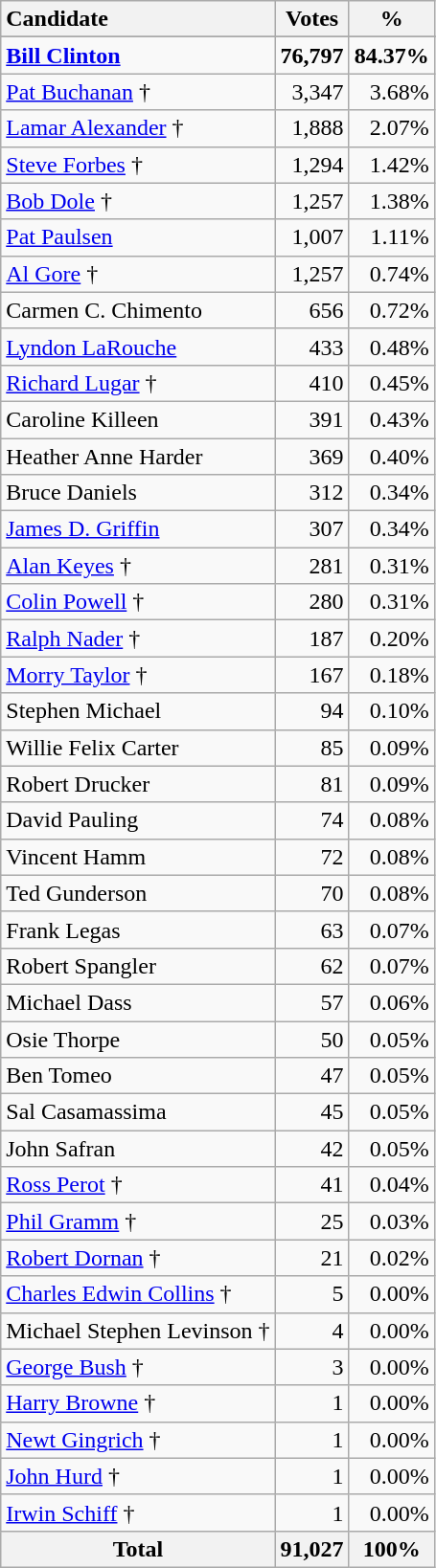<table class="wikitable sortable plainrowheaders" style="text-align:right;">
<tr>
<th style="text-align:left;">Candidate</th>
<th>Votes</th>
<th>%</th>
</tr>
<tr>
</tr>
<tr>
<td style="text-align:left;"><strong><a href='#'>Bill Clinton</a></strong></td>
<td><strong>76,797</strong></td>
<td><strong>84.37%</strong></td>
</tr>
<tr>
<td style="text-align:left;"><a href='#'>Pat Buchanan</a> †</td>
<td>3,347</td>
<td>3.68%</td>
</tr>
<tr>
<td style="text-align:left;"><a href='#'>Lamar Alexander</a> †</td>
<td>1,888</td>
<td>2.07%</td>
</tr>
<tr>
<td style="text-align:left;"><a href='#'>Steve Forbes</a> †</td>
<td>1,294</td>
<td>1.42%</td>
</tr>
<tr>
<td style="text-align:left;"><a href='#'>Bob Dole</a> †</td>
<td>1,257</td>
<td>1.38%</td>
</tr>
<tr>
<td style="text-align:left;"><a href='#'>Pat Paulsen</a></td>
<td>1,007</td>
<td>1.11%</td>
</tr>
<tr>
<td style="text-align:left;"><a href='#'>Al Gore</a> †</td>
<td>1,257</td>
<td>0.74%</td>
</tr>
<tr>
<td style="text-align:left;">Carmen C. Chimento</td>
<td>656</td>
<td>0.72%</td>
</tr>
<tr>
<td style="text-align:left;"><a href='#'>Lyndon LaRouche</a></td>
<td>433</td>
<td>0.48%</td>
</tr>
<tr>
<td style="text-align:left;"><a href='#'>Richard Lugar</a> †</td>
<td>410</td>
<td>0.45%</td>
</tr>
<tr>
<td style="text-align:left;">Caroline Killeen</td>
<td>391</td>
<td>0.43%</td>
</tr>
<tr>
<td style="text-align:left;">Heather Anne Harder</td>
<td>369</td>
<td>0.40%</td>
</tr>
<tr>
<td style="text-align:left;">Bruce Daniels</td>
<td>312</td>
<td>0.34%</td>
</tr>
<tr>
<td style="text-align:left;"><a href='#'>James D. Griffin</a></td>
<td>307</td>
<td>0.34%</td>
</tr>
<tr>
<td style="text-align:left;"><a href='#'>Alan Keyes</a> †</td>
<td>281</td>
<td>0.31%</td>
</tr>
<tr>
<td style="text-align:left;"><a href='#'>Colin Powell</a> †</td>
<td>280</td>
<td>0.31%</td>
</tr>
<tr>
<td style="text-align:left;"><a href='#'>Ralph Nader</a> †</td>
<td>187</td>
<td>0.20%</td>
</tr>
<tr>
<td style="text-align:left;"><a href='#'>Morry Taylor</a> †</td>
<td>167</td>
<td>0.18%</td>
</tr>
<tr>
<td style="text-align:left;">Stephen Michael</td>
<td>94</td>
<td>0.10%</td>
</tr>
<tr>
<td style="text-align:left;">Willie Felix Carter</td>
<td>85</td>
<td>0.09%</td>
</tr>
<tr>
<td style="text-align:left;">Robert Drucker</td>
<td>81</td>
<td>0.09%</td>
</tr>
<tr>
<td style="text-align:left;">David Pauling</td>
<td>74</td>
<td>0.08%</td>
</tr>
<tr>
<td style="text-align:left;">Vincent Hamm</td>
<td>72</td>
<td>0.08%</td>
</tr>
<tr>
<td style="text-align:left;">Ted Gunderson</td>
<td>70</td>
<td>0.08%</td>
</tr>
<tr>
<td style="text-align:left;">Frank Legas</td>
<td>63</td>
<td>0.07%</td>
</tr>
<tr>
<td style="text-align:left;">Robert Spangler</td>
<td>62</td>
<td>0.07%</td>
</tr>
<tr>
<td style="text-align:left;">Michael Dass</td>
<td>57</td>
<td>0.06%</td>
</tr>
<tr>
<td style="text-align:left;">Osie Thorpe</td>
<td>50</td>
<td>0.05%</td>
</tr>
<tr>
<td style="text-align:left;">Ben Tomeo</td>
<td>47</td>
<td>0.05%</td>
</tr>
<tr>
<td style="text-align:left;">Sal Casamassima</td>
<td>45</td>
<td>0.05%</td>
</tr>
<tr>
<td style="text-align:left;">John Safran</td>
<td>42</td>
<td>0.05%</td>
</tr>
<tr>
<td style="text-align:left;"><a href='#'>Ross Perot</a> †</td>
<td>41</td>
<td>0.04%</td>
</tr>
<tr>
<td style="text-align:left;"><a href='#'>Phil Gramm</a> †</td>
<td>25</td>
<td>0.03%</td>
</tr>
<tr>
<td style="text-align:left;"><a href='#'>Robert Dornan</a> †</td>
<td>21</td>
<td>0.02%</td>
</tr>
<tr>
<td style="text-align:left;"><a href='#'>Charles Edwin Collins</a> †</td>
<td>5</td>
<td>0.00%</td>
</tr>
<tr>
<td style="text-align:left;">Michael Stephen Levinson †</td>
<td>4</td>
<td>0.00%</td>
</tr>
<tr>
<td style="text-align:left;"><a href='#'>George Bush</a> †</td>
<td>3</td>
<td>0.00%</td>
</tr>
<tr>
<td style="text-align:left;"><a href='#'>Harry Browne</a> †</td>
<td>1</td>
<td>0.00%</td>
</tr>
<tr>
<td style="text-align:left;"><a href='#'>Newt Gingrich</a> †</td>
<td>1</td>
<td>0.00%</td>
</tr>
<tr>
<td style="text-align:left;"><a href='#'>John Hurd</a> †</td>
<td>1</td>
<td>0.00%</td>
</tr>
<tr>
<td style="text-align:left;"><a href='#'>Irwin Schiff</a> †</td>
<td>1</td>
<td>0.00%</td>
</tr>
<tr class="sortbottom">
<th>Total</th>
<th>91,027</th>
<th>100%</th>
</tr>
</table>
